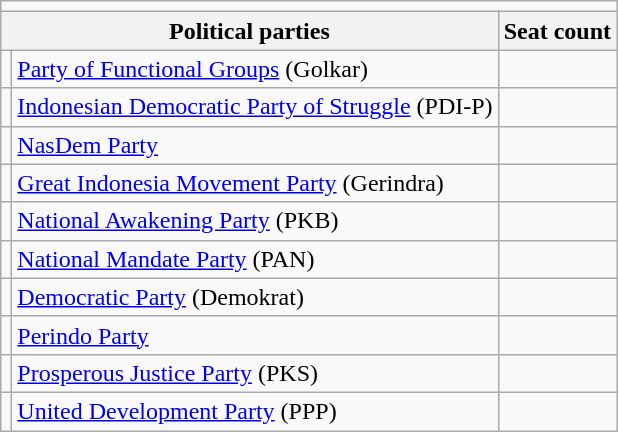<table class="wikitable">
<tr>
<td colspan="4"></td>
</tr>
<tr>
<th colspan="2">Political parties</th>
<th>Seat count</th>
</tr>
<tr>
<td bgcolor=></td>
<td><a href='#'>Party of Functional Groups</a> (Golkar)</td>
<td></td>
</tr>
<tr>
<td bgcolor=></td>
<td><a href='#'>Indonesian Democratic Party of Struggle</a> (PDI-P)</td>
<td></td>
</tr>
<tr>
<td bgcolor=></td>
<td><a href='#'>NasDem Party</a></td>
<td></td>
</tr>
<tr>
<td bgcolor=></td>
<td><a href='#'>Great Indonesia Movement Party</a> (Gerindra)</td>
<td></td>
</tr>
<tr>
<td bgcolor=></td>
<td><a href='#'>National Awakening Party</a> (PKB)</td>
<td></td>
</tr>
<tr>
<td bgcolor=></td>
<td><a href='#'>National Mandate Party</a> (PAN)</td>
<td></td>
</tr>
<tr>
<td bgcolor=></td>
<td><a href='#'>Democratic Party</a> (Demokrat)</td>
<td></td>
</tr>
<tr>
<td bgcolor=></td>
<td><a href='#'>Perindo Party</a></td>
<td></td>
</tr>
<tr>
<td bgcolor=></td>
<td><a href='#'>Prosperous Justice Party</a> (PKS)</td>
<td></td>
</tr>
<tr>
<td bgcolor=></td>
<td><a href='#'>United Development Party</a> (PPP)</td>
<td></td>
</tr>
</table>
